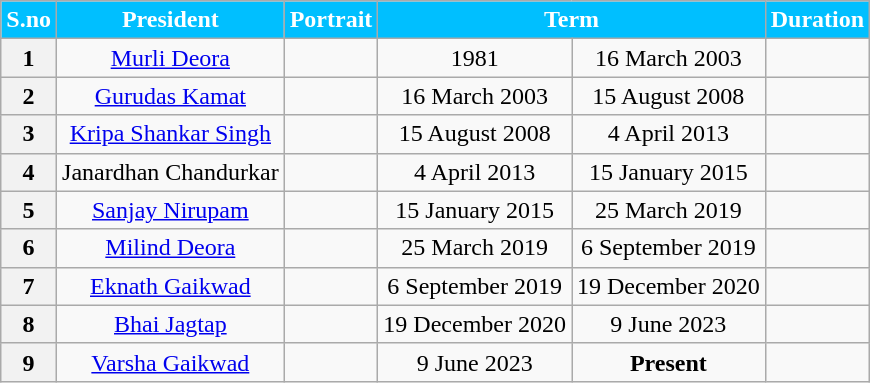<table class="wikitable sortable" style="text-align:center;">
<tr>
<th Style="background-color:#00BFFF; color:white">S.no</th>
<th Style="background-color:#00BFFF; color:white">President</th>
<th Style="background-color:#00BFFF; color:white">Portrait</th>
<th Style="background-color:#00BFFF; color:white" colspan=2>Term</th>
<th Style="background-color:#00BFFF; color:white">Duration</th>
</tr>
<tr>
<th>1</th>
<td><a href='#'>Murli Deora</a></td>
<td></td>
<td>1981</td>
<td>16 March 2003</td>
<td><strong></strong></td>
</tr>
<tr>
<th>2</th>
<td><a href='#'>Gurudas Kamat</a></td>
<td></td>
<td>16 March 2003</td>
<td>15 August 2008</td>
<td><strong></strong></td>
</tr>
<tr>
<th>3</th>
<td><a href='#'>Kripa Shankar Singh</a></td>
<td></td>
<td>15 August 2008</td>
<td>4 April 2013</td>
<td><strong></strong></td>
</tr>
<tr>
<th>4</th>
<td>Janardhan Chandurkar</td>
<td></td>
<td>4 April 2013</td>
<td>15 January 2015</td>
<td><strong></strong></td>
</tr>
<tr>
<th>5</th>
<td><a href='#'>Sanjay Nirupam</a></td>
<td></td>
<td>15 January 2015</td>
<td>25 March 2019</td>
<td><strong></strong></td>
</tr>
<tr>
<th>6</th>
<td><a href='#'>Milind Deora</a></td>
<td></td>
<td>25 March 2019</td>
<td>6 September 2019</td>
<td><strong></strong></td>
</tr>
<tr>
<th>7</th>
<td><a href='#'>Eknath Gaikwad</a></td>
<td></td>
<td>6 September 2019</td>
<td>19 December 2020</td>
<td><strong></strong></td>
</tr>
<tr>
<th>8</th>
<td><a href='#'>Bhai Jagtap</a></td>
<td></td>
<td>19 December 2020</td>
<td>9 June 2023</td>
<td><strong></strong></td>
</tr>
<tr>
<th>9</th>
<td><a href='#'>Varsha Gaikwad</a></td>
<td></td>
<td>9 June 2023</td>
<td><strong>Present</strong></td>
<td><strong></strong></td>
</tr>
</table>
